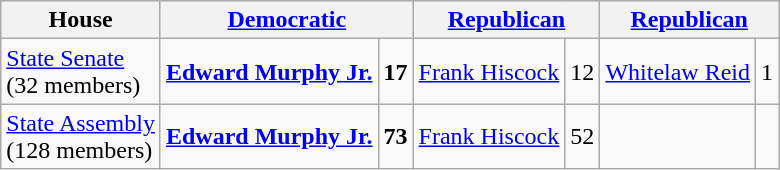<table class=wikitable>
<tr bgcolor=lightgrey>
<th>House</th>
<th colspan="2"><a href='#'>Democratic</a></th>
<th colspan="2"><a href='#'>Republican</a></th>
<th colspan="2"><a href='#'>Republican</a></th>
</tr>
<tr>
<td><a href='#'>State Senate</a> <br>(32 members)</td>
<td> <strong><a href='#'>Edward Murphy Jr.</a></strong></td>
<td align="right"><strong>17</strong></td>
<td><a href='#'>Frank Hiscock</a></td>
<td align="right">12</td>
<td><a href='#'>Whitelaw Reid</a></td>
<td align="right">1</td>
</tr>
<tr>
<td><a href='#'>State Assembly</a> <br>(128 members)</td>
<td> <strong><a href='#'>Edward Murphy Jr.</a></strong></td>
<td align="right"><strong>73</strong></td>
<td><a href='#'>Frank Hiscock</a></td>
<td align="right">52</td>
<td></td>
<td></td>
</tr>
</table>
